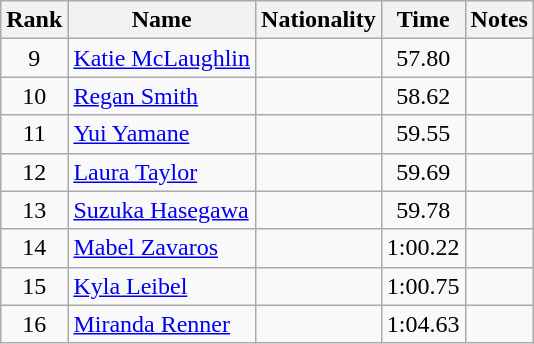<table class="wikitable sortable" style="text-align:center">
<tr>
<th>Rank</th>
<th>Name</th>
<th>Nationality</th>
<th>Time</th>
<th>Notes</th>
</tr>
<tr>
<td>9</td>
<td align=left><a href='#'>Katie McLaughlin</a></td>
<td align=left></td>
<td>57.80</td>
<td></td>
</tr>
<tr>
<td>10</td>
<td align=left><a href='#'>Regan Smith</a></td>
<td align=left></td>
<td>58.62</td>
<td></td>
</tr>
<tr>
<td>11</td>
<td align=left><a href='#'>Yui Yamane</a></td>
<td align=left></td>
<td>59.55</td>
<td></td>
</tr>
<tr>
<td>12</td>
<td align=left><a href='#'>Laura Taylor</a></td>
<td align=left></td>
<td>59.69</td>
<td></td>
</tr>
<tr>
<td>13</td>
<td align=left><a href='#'>Suzuka Hasegawa</a></td>
<td align=left></td>
<td>59.78</td>
<td></td>
</tr>
<tr>
<td>14</td>
<td align=left><a href='#'>Mabel Zavaros</a></td>
<td align=left></td>
<td>1:00.22</td>
<td></td>
</tr>
<tr>
<td>15</td>
<td align=left><a href='#'>Kyla Leibel</a></td>
<td align=left></td>
<td>1:00.75</td>
<td></td>
</tr>
<tr>
<td>16</td>
<td align=left><a href='#'>Miranda Renner</a></td>
<td align=left></td>
<td>1:04.63</td>
<td></td>
</tr>
</table>
